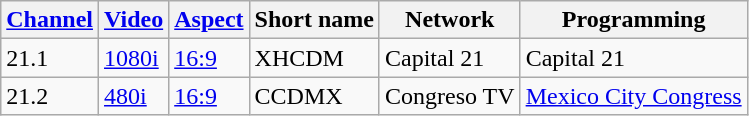<table class="wikitable sortable">
<tr>
<th><a href='#'>Channel</a></th>
<th><a href='#'>Video</a></th>
<th><a href='#'>Aspect</a></th>
<th>Short name</th>
<th>Network</th>
<th>Programming</th>
</tr>
<tr>
<td>21.1</td>
<td rowspan=1><a href='#'>1080i</a></td>
<td rowspan=1><a href='#'>16:9</a></td>
<td>XHCDM</td>
<td>Capital 21</td>
<td rowspan=1>Capital 21</td>
</tr>
<tr>
<td>21.2</td>
<td rowspan=1><a href='#'>480i</a></td>
<td rowspan=1><a href='#'>16:9</a></td>
<td>CCDMX</td>
<td>Congreso TV</td>
<td rowspan=1><a href='#'>Mexico City Congress</a></td>
</tr>
</table>
